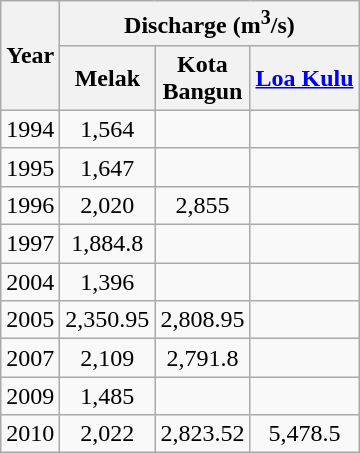<table class="wikitable" style="text-align:center;">
<tr>
<th rowspan="2">Year</th>
<th colspan="3">Discharge (m<sup>3</sup>/s)</th>
</tr>
<tr>
<th><strong>Melak</strong></th>
<th><strong>Kota</strong><br><strong>Bangun</strong></th>
<th><strong><a href='#'>Loa Kulu</a></strong></th>
</tr>
<tr>
<td>1994</td>
<td>1,564</td>
<td></td>
<td></td>
</tr>
<tr>
<td>1995</td>
<td>1,647</td>
<td></td>
<td></td>
</tr>
<tr>
<td>1996</td>
<td>2,020</td>
<td>2,855</td>
<td></td>
</tr>
<tr>
<td>1997</td>
<td>1,884.8</td>
<td></td>
<td></td>
</tr>
<tr>
<td>2004</td>
<td>1,396</td>
<td></td>
<td></td>
</tr>
<tr>
<td>2005</td>
<td>2,350.95</td>
<td>2,808.95</td>
<td></td>
</tr>
<tr>
<td>2007</td>
<td>2,109</td>
<td>2,791.8</td>
<td></td>
</tr>
<tr>
<td>2009</td>
<td>1,485</td>
<td></td>
<td></td>
</tr>
<tr>
<td>2010</td>
<td>2,022</td>
<td>2,823.52</td>
<td>5,478.5</td>
</tr>
</table>
